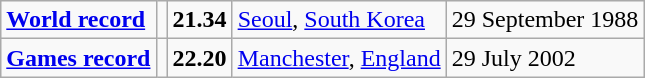<table class="wikitable">
<tr>
<td><a href='#'><strong>World record</strong></a></td>
<td></td>
<td><strong>21.34</strong></td>
<td><a href='#'>Seoul</a>, <a href='#'>South Korea</a></td>
<td>29 September 1988</td>
</tr>
<tr>
<td><a href='#'><strong>Games record</strong></a></td>
<td></td>
<td><strong>22.20</strong></td>
<td><a href='#'>Manchester</a>, <a href='#'>England</a></td>
<td>29 July 2002</td>
</tr>
</table>
